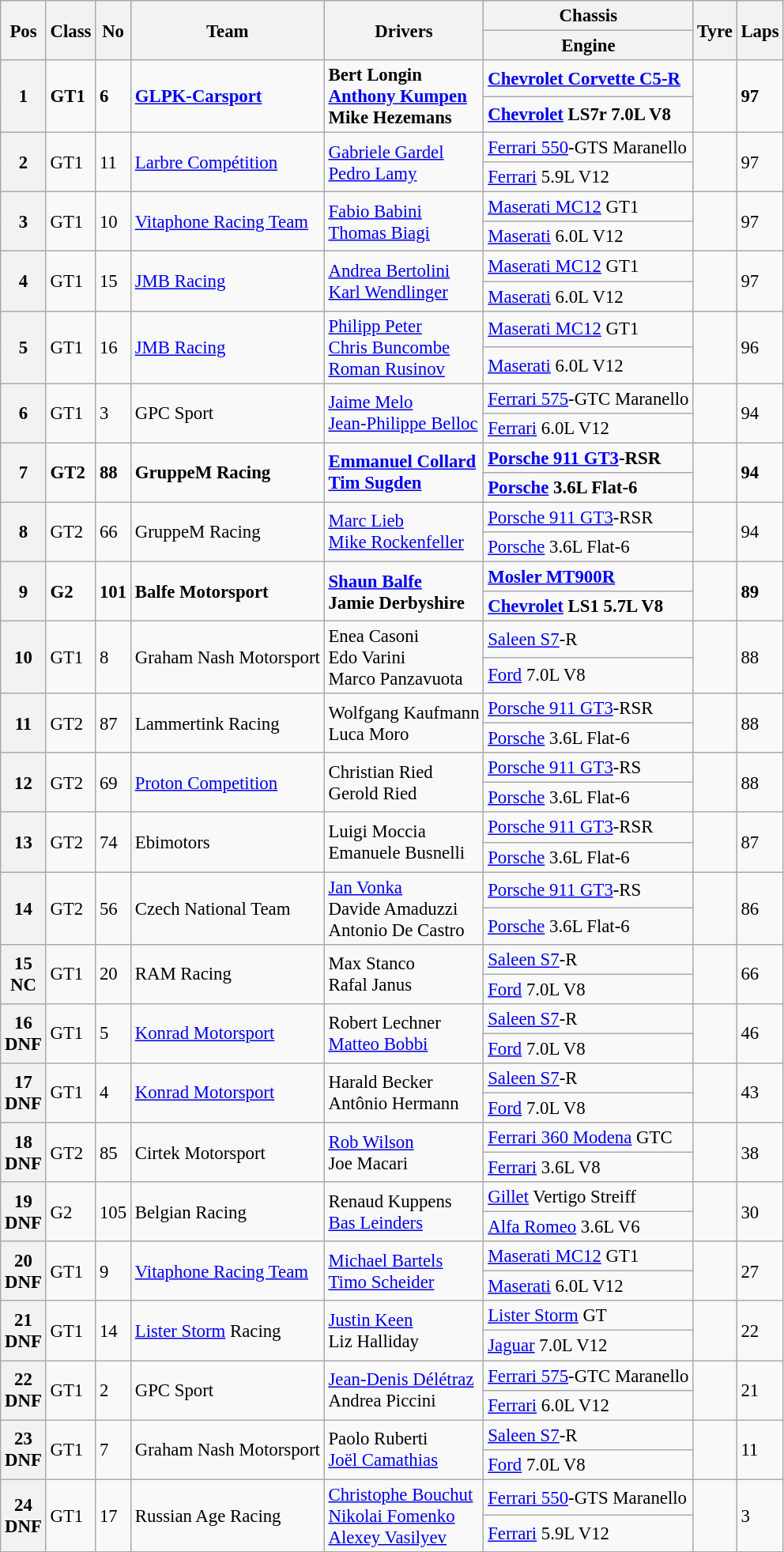<table class="wikitable" style="font-size: 95%;">
<tr>
<th rowspan=2>Pos</th>
<th rowspan=2>Class</th>
<th rowspan=2>No</th>
<th rowspan=2>Team</th>
<th rowspan=2>Drivers</th>
<th>Chassis</th>
<th rowspan=2>Tyre</th>
<th rowspan=2>Laps</th>
</tr>
<tr>
<th>Engine</th>
</tr>
<tr style="font-weight:bold">
<th rowspan=2>1</th>
<td rowspan=2>GT1</td>
<td rowspan=2>6</td>
<td rowspan=2> <a href='#'>GLPK-Carsport</a></td>
<td rowspan=2> Bert Longin<br> <a href='#'>Anthony Kumpen</a><br> Mike Hezemans</td>
<td><a href='#'>Chevrolet Corvette C5-R</a></td>
<td rowspan=2></td>
<td rowspan=2>97</td>
</tr>
<tr style="font-weight:bold">
<td><a href='#'>Chevrolet</a> LS7r 7.0L V8</td>
</tr>
<tr>
<th rowspan=2>2</th>
<td rowspan=2>GT1</td>
<td rowspan=2>11</td>
<td rowspan=2> <a href='#'>Larbre Compétition</a></td>
<td rowspan=2> <a href='#'>Gabriele Gardel</a><br> <a href='#'>Pedro Lamy</a></td>
<td><a href='#'>Ferrari 550</a>-GTS Maranello</td>
<td rowspan=2></td>
<td rowspan=2>97</td>
</tr>
<tr>
<td><a href='#'>Ferrari</a> 5.9L V12</td>
</tr>
<tr>
<th rowspan=2>3</th>
<td rowspan=2>GT1</td>
<td rowspan=2>10</td>
<td rowspan=2> <a href='#'>Vitaphone Racing Team</a></td>
<td rowspan=2> <a href='#'>Fabio Babini</a><br> <a href='#'>Thomas Biagi</a></td>
<td><a href='#'>Maserati MC12</a> GT1</td>
<td rowspan=2></td>
<td rowspan=2>97</td>
</tr>
<tr>
<td><a href='#'>Maserati</a> 6.0L V12</td>
</tr>
<tr>
<th rowspan=2>4</th>
<td rowspan=2>GT1</td>
<td rowspan=2>15</td>
<td rowspan=2> <a href='#'>JMB Racing</a></td>
<td rowspan=2> <a href='#'>Andrea Bertolini</a><br> <a href='#'>Karl Wendlinger</a></td>
<td><a href='#'>Maserati MC12</a> GT1</td>
<td rowspan=2></td>
<td rowspan=2>97</td>
</tr>
<tr>
<td><a href='#'>Maserati</a> 6.0L V12</td>
</tr>
<tr>
<th rowspan=2>5</th>
<td rowspan=2>GT1</td>
<td rowspan=2>16</td>
<td rowspan=2> <a href='#'>JMB Racing</a></td>
<td rowspan=2> <a href='#'>Philipp Peter</a><br> <a href='#'>Chris Buncombe</a><br> <a href='#'>Roman Rusinov</a></td>
<td><a href='#'>Maserati MC12</a> GT1</td>
<td rowspan=2></td>
<td rowspan=2>96</td>
</tr>
<tr>
<td><a href='#'>Maserati</a> 6.0L V12</td>
</tr>
<tr>
<th rowspan=2>6</th>
<td rowspan=2>GT1</td>
<td rowspan=2>3</td>
<td rowspan=2> GPC Sport</td>
<td rowspan=2> <a href='#'>Jaime Melo</a><br> <a href='#'>Jean-Philippe Belloc</a></td>
<td><a href='#'>Ferrari 575</a>-GTC Maranello</td>
<td rowspan=2></td>
<td rowspan=2>94</td>
</tr>
<tr>
<td><a href='#'>Ferrari</a> 6.0L V12</td>
</tr>
<tr style="font-weight:bold">
<th rowspan=2>7</th>
<td rowspan=2>GT2</td>
<td rowspan=2>88</td>
<td rowspan=2> GruppeM Racing</td>
<td rowspan=2> <a href='#'>Emmanuel Collard</a><br> <a href='#'>Tim Sugden</a></td>
<td><a href='#'>Porsche 911 GT3</a>-RSR</td>
<td rowspan=2></td>
<td rowspan=2>94</td>
</tr>
<tr style="font-weight:bold">
<td><a href='#'>Porsche</a> 3.6L Flat-6</td>
</tr>
<tr>
<th rowspan=2>8</th>
<td rowspan=2>GT2</td>
<td rowspan=2>66</td>
<td rowspan=2> GruppeM Racing</td>
<td rowspan=2> <a href='#'>Marc Lieb</a><br> <a href='#'>Mike Rockenfeller</a></td>
<td><a href='#'>Porsche 911 GT3</a>-RSR</td>
<td rowspan=2></td>
<td rowspan=2>94</td>
</tr>
<tr>
<td><a href='#'>Porsche</a> 3.6L Flat-6</td>
</tr>
<tr style="font-weight:bold">
<th rowspan=2>9</th>
<td rowspan=2>G2</td>
<td rowspan=2>101</td>
<td rowspan=2> Balfe Motorsport</td>
<td rowspan=2> <a href='#'>Shaun Balfe</a><br> Jamie Derbyshire</td>
<td><a href='#'>Mosler MT900R</a></td>
<td rowspan=2></td>
<td rowspan=2>89</td>
</tr>
<tr style="font-weight:bold">
<td><a href='#'>Chevrolet</a> LS1 5.7L V8</td>
</tr>
<tr>
<th rowspan=2>10</th>
<td rowspan=2>GT1</td>
<td rowspan=2>8</td>
<td rowspan=2> Graham Nash Motorsport</td>
<td rowspan=2> Enea Casoni<br> Edo Varini<br> Marco Panzavuota</td>
<td><a href='#'>Saleen S7</a>-R</td>
<td rowspan=2></td>
<td rowspan=2>88</td>
</tr>
<tr>
<td><a href='#'>Ford</a> 7.0L V8</td>
</tr>
<tr>
<th rowspan=2>11</th>
<td rowspan=2>GT2</td>
<td rowspan=2>87</td>
<td rowspan=2> Lammertink Racing</td>
<td rowspan=2> Wolfgang Kaufmann<br> Luca Moro</td>
<td><a href='#'>Porsche 911 GT3</a>-RSR</td>
<td rowspan=2></td>
<td rowspan=2>88</td>
</tr>
<tr>
<td><a href='#'>Porsche</a> 3.6L Flat-6</td>
</tr>
<tr>
<th rowspan=2>12</th>
<td rowspan=2>GT2</td>
<td rowspan=2>69</td>
<td rowspan=2> <a href='#'>Proton Competition</a></td>
<td rowspan=2> Christian Ried<br> Gerold Ried</td>
<td><a href='#'>Porsche 911 GT3</a>-RS</td>
<td rowspan=2></td>
<td rowspan=2>88</td>
</tr>
<tr>
<td><a href='#'>Porsche</a> 3.6L Flat-6</td>
</tr>
<tr>
<th rowspan=2>13</th>
<td rowspan=2>GT2</td>
<td rowspan=2>74</td>
<td rowspan=2> Ebimotors</td>
<td rowspan=2> Luigi Moccia<br> Emanuele Busnelli</td>
<td><a href='#'>Porsche 911 GT3</a>-RSR</td>
<td rowspan=2></td>
<td rowspan=2>87</td>
</tr>
<tr>
<td><a href='#'>Porsche</a> 3.6L Flat-6</td>
</tr>
<tr>
<th rowspan=2>14</th>
<td rowspan=2>GT2</td>
<td rowspan=2>56</td>
<td rowspan=2> Czech National Team</td>
<td rowspan=2> <a href='#'>Jan Vonka</a><br> Davide Amaduzzi<br> Antonio De Castro</td>
<td><a href='#'>Porsche 911 GT3</a>-RS</td>
<td rowspan=2></td>
<td rowspan=2>86</td>
</tr>
<tr>
<td><a href='#'>Porsche</a> 3.6L Flat-6</td>
</tr>
<tr>
<th rowspan=2>15<br>NC</th>
<td rowspan=2>GT1</td>
<td rowspan=2>20</td>
<td rowspan=2> RAM Racing</td>
<td rowspan=2> Max Stanco<br> Rafal Janus</td>
<td><a href='#'>Saleen S7</a>-R</td>
<td rowspan=2></td>
<td rowspan=2>66</td>
</tr>
<tr>
<td><a href='#'>Ford</a> 7.0L V8</td>
</tr>
<tr>
<th rowspan=2>16<br>DNF</th>
<td rowspan=2>GT1</td>
<td rowspan=2>5</td>
<td rowspan=2> <a href='#'>Konrad Motorsport</a></td>
<td rowspan=2> Robert Lechner<br> <a href='#'>Matteo Bobbi</a></td>
<td><a href='#'>Saleen S7</a>-R</td>
<td rowspan=2></td>
<td rowspan=2>46</td>
</tr>
<tr>
<td><a href='#'>Ford</a> 7.0L V8</td>
</tr>
<tr>
<th rowspan=2>17<br>DNF</th>
<td rowspan=2>GT1</td>
<td rowspan=2>4</td>
<td rowspan=2> <a href='#'>Konrad Motorsport</a></td>
<td rowspan=2> Harald Becker<br> Antônio Hermann</td>
<td><a href='#'>Saleen S7</a>-R</td>
<td rowspan=2></td>
<td rowspan=2>43</td>
</tr>
<tr>
<td><a href='#'>Ford</a> 7.0L V8</td>
</tr>
<tr>
<th rowspan=2>18<br>DNF</th>
<td rowspan=2>GT2</td>
<td rowspan=2>85</td>
<td rowspan=2> Cirtek Motorsport</td>
<td rowspan=2> <a href='#'>Rob Wilson</a><br> Joe Macari</td>
<td><a href='#'>Ferrari 360 Modena</a> GTC</td>
<td rowspan=2></td>
<td rowspan=2>38</td>
</tr>
<tr>
<td><a href='#'>Ferrari</a> 3.6L V8</td>
</tr>
<tr>
<th rowspan=2>19<br>DNF</th>
<td rowspan=2>G2</td>
<td rowspan=2>105</td>
<td rowspan=2> Belgian Racing</td>
<td rowspan=2> Renaud Kuppens<br> <a href='#'>Bas Leinders</a></td>
<td><a href='#'>Gillet</a> Vertigo Streiff</td>
<td rowspan=2></td>
<td rowspan=2>30</td>
</tr>
<tr>
<td><a href='#'>Alfa Romeo</a> 3.6L V6</td>
</tr>
<tr>
<th rowspan=2>20<br>DNF</th>
<td rowspan=2>GT1</td>
<td rowspan=2>9</td>
<td rowspan=2> <a href='#'>Vitaphone Racing Team</a></td>
<td rowspan=2> <a href='#'>Michael Bartels</a><br> <a href='#'>Timo Scheider</a></td>
<td><a href='#'>Maserati MC12</a> GT1</td>
<td rowspan=2></td>
<td rowspan=2>27</td>
</tr>
<tr>
<td><a href='#'>Maserati</a> 6.0L V12</td>
</tr>
<tr>
<th rowspan=2>21<br>DNF</th>
<td rowspan=2>GT1</td>
<td rowspan=2>14</td>
<td rowspan=2> <a href='#'>Lister Storm</a> Racing</td>
<td rowspan=2> <a href='#'>Justin Keen</a><br> Liz Halliday</td>
<td><a href='#'>Lister Storm</a> GT</td>
<td rowspan=2></td>
<td rowspan=2>22</td>
</tr>
<tr>
<td><a href='#'>Jaguar</a> 7.0L V12</td>
</tr>
<tr>
<th rowspan=2>22<br>DNF</th>
<td rowspan=2>GT1</td>
<td rowspan=2>2</td>
<td rowspan=2> GPC Sport</td>
<td rowspan=2> <a href='#'>Jean-Denis Délétraz</a><br> Andrea Piccini</td>
<td><a href='#'>Ferrari 575</a>-GTC Maranello</td>
<td rowspan=2></td>
<td rowspan=2>21</td>
</tr>
<tr>
<td><a href='#'>Ferrari</a> 6.0L V12</td>
</tr>
<tr>
<th rowspan=2>23<br>DNF</th>
<td rowspan=2>GT1</td>
<td rowspan=2>7</td>
<td rowspan=2> Graham Nash Motorsport</td>
<td rowspan=2> Paolo Ruberti<br> <a href='#'>Joël Camathias</a></td>
<td><a href='#'>Saleen S7</a>-R</td>
<td rowspan=2></td>
<td rowspan=2>11</td>
</tr>
<tr>
<td><a href='#'>Ford</a> 7.0L V8</td>
</tr>
<tr>
<th rowspan=2>24<br>DNF</th>
<td rowspan=2>GT1</td>
<td rowspan=2>17</td>
<td rowspan=2> Russian Age Racing</td>
<td rowspan=2> <a href='#'>Christophe Bouchut</a><br> <a href='#'>Nikolai Fomenko</a><br> <a href='#'>Alexey Vasilyev</a></td>
<td><a href='#'>Ferrari 550</a>-GTS Maranello</td>
<td rowspan=2></td>
<td rowspan=2>3</td>
</tr>
<tr>
<td><a href='#'>Ferrari</a> 5.9L V12</td>
</tr>
</table>
